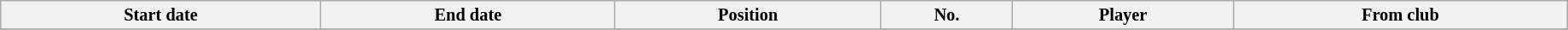<table class="wikitable sortable" style="width:97%; text-align:center; font-size:85%; text-align:centre;">
<tr>
<th><strong>Start date</strong></th>
<th><strong>End date</strong></th>
<th><strong>Position</strong></th>
<th><strong>No.</strong></th>
<th><strong>Player</strong></th>
<th><strong>From club</strong></th>
</tr>
<tr>
</tr>
</table>
